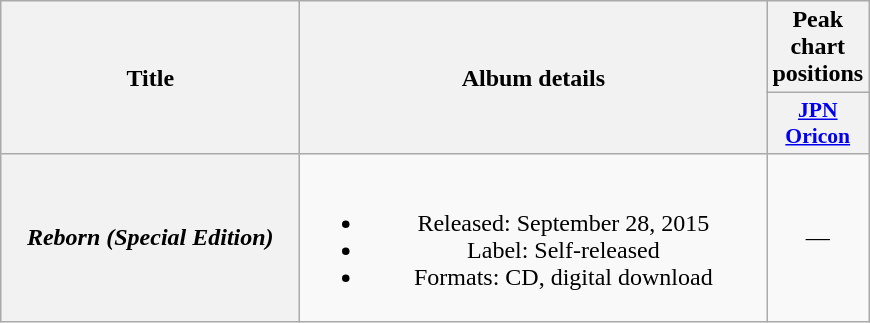<table class="wikitable plainrowheaders" style="text-align:center;">
<tr>
<th scope="col" rowspan="2" style="width:12em;">Title</th>
<th scope="col" rowspan="2" style="width:19em;">Album details</th>
<th scope="col" colspan="1">Peak<br>chart<br>positions</th>
</tr>
<tr>
<th scope="col" style="width:2.9em;font-size:90%;"><a href='#'>JPN<br>Oricon</a><br></th>
</tr>
<tr>
<th scope="row"><em>Reborn (Special Edition)</em></th>
<td><br><ul><li>Released: September 28, 2015</li><li>Label: Self-released</li><li>Formats: CD, digital download</li></ul></td>
<td>—</td>
</tr>
</table>
